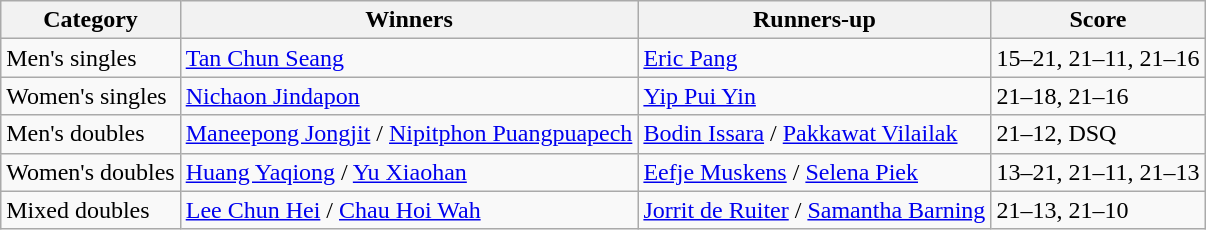<table class=wikitable style="white-space:nowrap;">
<tr>
<th>Category</th>
<th>Winners</th>
<th>Runners-up</th>
<th>Score</th>
</tr>
<tr>
<td>Men's singles</td>
<td> <a href='#'>Tan Chun Seang</a></td>
<td> <a href='#'>Eric Pang</a></td>
<td>15–21, 21–11, 21–16</td>
</tr>
<tr>
<td>Women's singles</td>
<td> <a href='#'>Nichaon Jindapon</a></td>
<td> <a href='#'>Yip Pui Yin</a></td>
<td>21–18, 21–16</td>
</tr>
<tr>
<td>Men's doubles</td>
<td> <a href='#'>Maneepong Jongjit</a> / <a href='#'>Nipitphon Puangpuapech</a></td>
<td> <a href='#'>Bodin Issara</a> / <a href='#'>Pakkawat Vilailak</a></td>
<td>21–12, DSQ</td>
</tr>
<tr>
<td>Women's doubles</td>
<td> <a href='#'>Huang Yaqiong</a> / <a href='#'>Yu Xiaohan</a></td>
<td> <a href='#'>Eefje Muskens</a> / <a href='#'>Selena Piek</a></td>
<td>13–21, 21–11, 21–13</td>
</tr>
<tr>
<td>Mixed doubles</td>
<td> <a href='#'>Lee Chun Hei</a> / <a href='#'>Chau Hoi Wah</a></td>
<td> <a href='#'>Jorrit de Ruiter</a> / <a href='#'>Samantha Barning</a></td>
<td>21–13, 21–10</td>
</tr>
</table>
